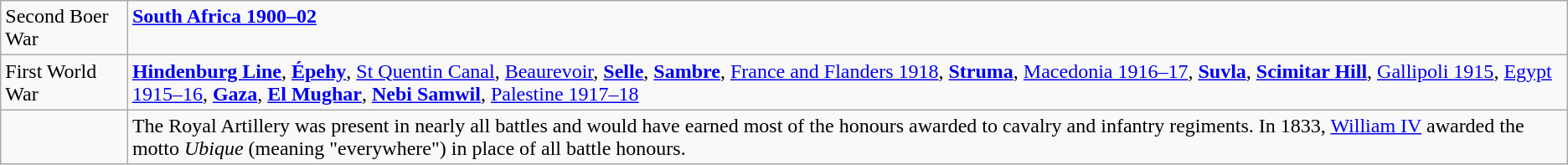<table class="wikitable">
<tr valign=top>
<td>Second Boer War</td>
<td><strong><a href='#'>South Africa 1900–02</a></strong></td>
</tr>
<tr valign=top>
<td>First World War</td>
<td><strong><a href='#'>Hindenburg Line</a></strong>, <strong><a href='#'>Épehy</a></strong>, <a href='#'>St Quentin Canal</a>, <a href='#'>Beaurevoir</a>, <strong><a href='#'>Selle</a></strong>, <strong><a href='#'>Sambre</a></strong>, <a href='#'>France and Flanders 1918</a>, <strong><a href='#'>Struma</a></strong>, <a href='#'>Macedonia 1916–17</a>, <strong><a href='#'>Suvla</a></strong>, <strong><a href='#'>Scimitar Hill</a></strong>, <a href='#'>Gallipoli 1915</a>, <a href='#'>Egypt 1915–16</a>, <strong><a href='#'>Gaza</a></strong>, <strong><a href='#'>El Mughar</a></strong>, <strong><a href='#'>Nebi Samwil</a></strong>, <a href='#'>Palestine 1917–18</a></td>
</tr>
<tr valign=top>
<td></td>
<td>The Royal Artillery was present in nearly all battles and would have earned most of the honours awarded to cavalry and infantry regiments. In 1833, <a href='#'>William IV</a> awarded the motto <em>Ubique</em> (meaning "everywhere") in place of all battle honours.</td>
</tr>
</table>
